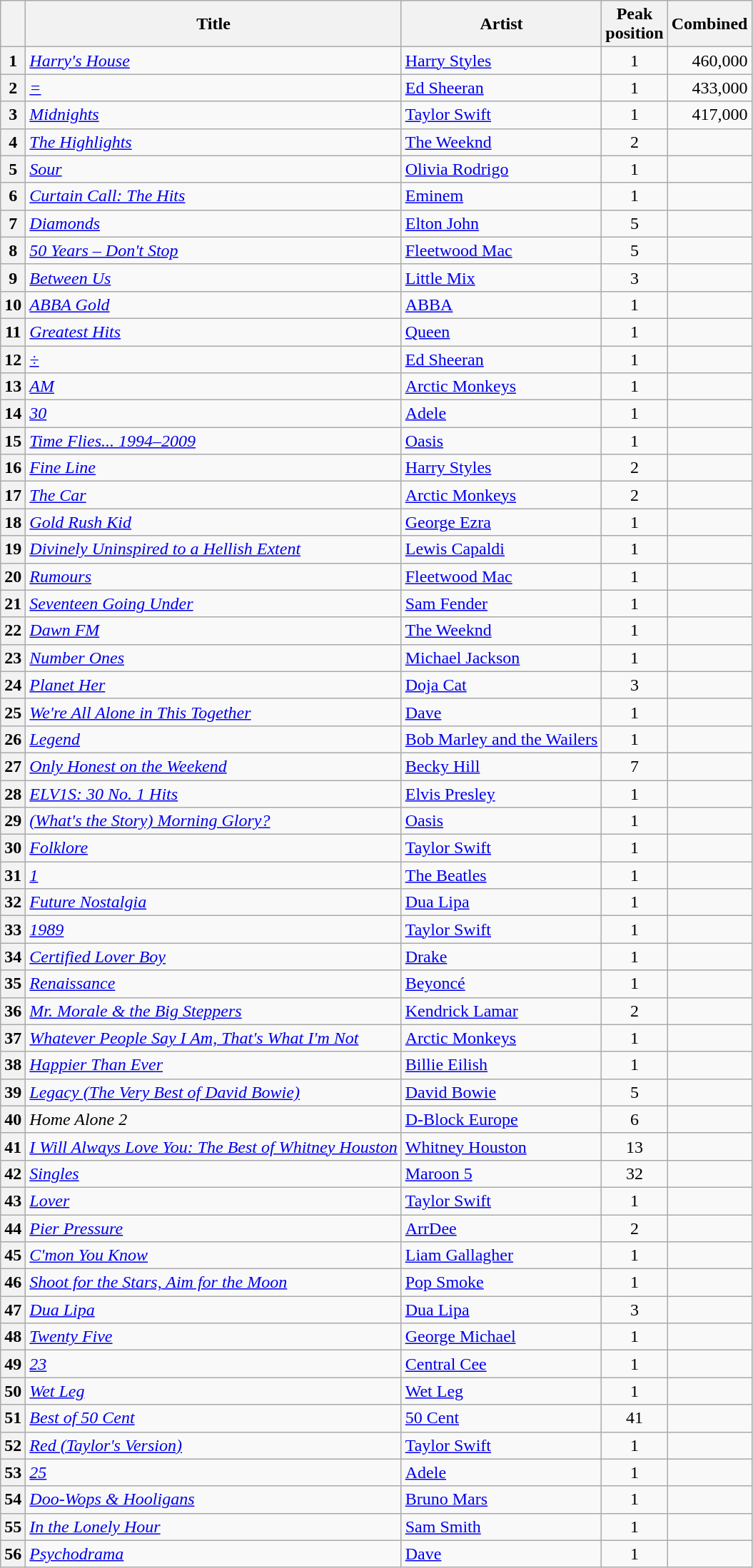<table class="wikitable plainrowheaders sortable">
<tr>
<th scope=col></th>
<th scope=col>Title</th>
<th scope=col>Artist</th>
<th scope=col>Peak<br>position</th>
<th scope=col>Combined</th>
</tr>
<tr>
<th scope=row style="text-align:center;">1</th>
<td><em><a href='#'>Harry's House</a></em></td>
<td><a href='#'>Harry Styles</a></td>
<td align="center">1</td>
<td align="right">460,000</td>
</tr>
<tr>
<th scope=row style="text-align:center;">2</th>
<td><em><a href='#'>=</a></em></td>
<td><a href='#'>Ed Sheeran</a></td>
<td align="center">1</td>
<td align="right">433,000</td>
</tr>
<tr>
<th scope=row style="text-align:center;">3</th>
<td><em><a href='#'>Midnights</a></em></td>
<td><a href='#'>Taylor Swift</a></td>
<td align="center">1</td>
<td align="right">417,000</td>
</tr>
<tr>
<th scope=row style="text-align:center;">4</th>
<td><em><a href='#'>The Highlights</a></em></td>
<td><a href='#'>The Weeknd</a></td>
<td align="center">2</td>
<td align="right"></td>
</tr>
<tr>
<th scope=row style="text-align:center;">5</th>
<td><em><a href='#'>Sour</a></em></td>
<td><a href='#'>Olivia Rodrigo</a></td>
<td align="center">1</td>
<td align="right"></td>
</tr>
<tr>
<th scope=row style="text-align:center;">6</th>
<td><em><a href='#'>Curtain Call: The Hits</a></em></td>
<td><a href='#'>Eminem</a></td>
<td align="center">1</td>
<td align="right"></td>
</tr>
<tr>
<th scope=row style="text-align:center;">7</th>
<td><em><a href='#'>Diamonds</a></em></td>
<td><a href='#'>Elton John</a></td>
<td align="center">5</td>
<td align="right"></td>
</tr>
<tr>
<th scope=row style="text-align:center;">8</th>
<td><em><a href='#'>50 Years – Don't Stop</a></em></td>
<td><a href='#'>Fleetwood Mac</a></td>
<td align="center">5</td>
<td align="right"></td>
</tr>
<tr>
<th scope=row style="text-align:center;">9</th>
<td><em><a href='#'>Between Us</a></em></td>
<td><a href='#'>Little Mix</a></td>
<td align="center">3</td>
<td align="right"></td>
</tr>
<tr>
<th scope=row style="text-align:center;">10</th>
<td><em><a href='#'>ABBA Gold</a></em></td>
<td><a href='#'>ABBA</a></td>
<td align="center">1</td>
<td align="right"></td>
</tr>
<tr>
<th scope=row style="text-align:center;">11</th>
<td><em><a href='#'>Greatest Hits</a></em></td>
<td><a href='#'>Queen</a></td>
<td align="center">1</td>
<td align="right"></td>
</tr>
<tr>
<th scope=row style="text-align:center;">12</th>
<td><em><a href='#'>÷</a></em></td>
<td><a href='#'>Ed Sheeran</a></td>
<td align="center">1</td>
<td align="right"></td>
</tr>
<tr>
<th scope=row style="text-align:center;">13</th>
<td><em><a href='#'>AM</a></em></td>
<td><a href='#'>Arctic Monkeys</a></td>
<td align="center">1</td>
<td align="right"></td>
</tr>
<tr>
<th scope=row style="text-align:center;">14</th>
<td><em><a href='#'>30</a></em></td>
<td><a href='#'>Adele</a></td>
<td align="center">1</td>
<td align="right"></td>
</tr>
<tr>
<th scope=row style="text-align:center;">15</th>
<td><em><a href='#'>Time Flies... 1994–2009</a></em></td>
<td><a href='#'>Oasis</a></td>
<td align="center">1</td>
<td align="right"></td>
</tr>
<tr>
<th scope=row style="text-align:center;">16</th>
<td><em><a href='#'>Fine Line</a></em></td>
<td><a href='#'>Harry Styles</a></td>
<td align="center">2</td>
<td align="right"></td>
</tr>
<tr>
<th scope=row style="text-align:center;">17</th>
<td><em><a href='#'>The Car</a></em></td>
<td><a href='#'>Arctic Monkeys</a></td>
<td align="center">2</td>
<td align="right"></td>
</tr>
<tr>
<th scope=row style="text-align:center;">18</th>
<td><em><a href='#'>Gold Rush Kid</a></em></td>
<td><a href='#'>George Ezra</a></td>
<td align="center">1</td>
<td align="right"></td>
</tr>
<tr>
<th scope=row style="text-align:center;">19</th>
<td><em><a href='#'>Divinely Uninspired to a Hellish Extent</a></em></td>
<td><a href='#'>Lewis Capaldi</a></td>
<td align="center">1</td>
<td align="right"></td>
</tr>
<tr>
<th scope=row style="text-align:center;">20</th>
<td><em><a href='#'>Rumours</a></em></td>
<td><a href='#'>Fleetwood Mac</a></td>
<td align="center">1</td>
<td align="right"></td>
</tr>
<tr>
<th scope=row style="text-align:center;">21</th>
<td><em><a href='#'>Seventeen Going Under</a></em></td>
<td><a href='#'>Sam Fender</a></td>
<td align="center">1</td>
<td align="right"></td>
</tr>
<tr>
<th scope=row style="text-align:center;">22</th>
<td><em><a href='#'>Dawn FM</a></em></td>
<td><a href='#'>The Weeknd</a></td>
<td align="center">1</td>
<td align="right"></td>
</tr>
<tr>
<th scope=row style="text-align:center;">23</th>
<td><em><a href='#'>Number Ones</a></em></td>
<td><a href='#'>Michael Jackson</a></td>
<td align="center">1</td>
<td align="right"></td>
</tr>
<tr>
<th scope=row style="text-align:center;">24</th>
<td><em><a href='#'>Planet Her</a></em></td>
<td><a href='#'>Doja Cat</a></td>
<td align="center">3</td>
<td align="right"></td>
</tr>
<tr>
<th scope=row style="text-align:center;">25</th>
<td><em><a href='#'>We're All Alone in This Together</a></em></td>
<td><a href='#'>Dave</a></td>
<td align="center">1</td>
<td align="right"></td>
</tr>
<tr>
<th scope=row style="text-align:center;">26</th>
<td><em><a href='#'>Legend</a></em></td>
<td><a href='#'>Bob Marley and the Wailers</a></td>
<td align="center">1</td>
<td align="right"></td>
</tr>
<tr>
<th scope=row style="text-align:center;">27</th>
<td><em><a href='#'>Only Honest on the Weekend</a></em></td>
<td><a href='#'>Becky Hill</a></td>
<td align="center">7</td>
<td align="right"></td>
</tr>
<tr>
<th scope=row style="text-align:center;">28</th>
<td><em><a href='#'>ELV1S: 30 No. 1 Hits</a></em></td>
<td><a href='#'>Elvis Presley</a></td>
<td align="center">1</td>
<td align="right"></td>
</tr>
<tr>
<th scope=row style="text-align:center;">29</th>
<td><em><a href='#'>(What's the Story) Morning Glory?</a></em></td>
<td><a href='#'>Oasis</a></td>
<td align="center">1</td>
<td align="right"></td>
</tr>
<tr>
<th scope=row style="text-align:center;">30</th>
<td><em><a href='#'>Folklore</a></em></td>
<td><a href='#'>Taylor Swift</a></td>
<td align="center">1</td>
<td align="right"></td>
</tr>
<tr>
<th scope=row style="text-align:center;">31</th>
<td><em><a href='#'>1</a></em></td>
<td><a href='#'>The Beatles</a></td>
<td align="center">1</td>
<td align="right"></td>
</tr>
<tr>
<th scope=row style="text-align:center;">32</th>
<td><em><a href='#'>Future Nostalgia</a></em></td>
<td><a href='#'>Dua Lipa</a></td>
<td align="center">1</td>
<td align="right"></td>
</tr>
<tr>
<th scope=row style="text-align:center;">33</th>
<td><em><a href='#'>1989</a></em></td>
<td><a href='#'>Taylor Swift</a></td>
<td align="center">1</td>
<td align="right"></td>
</tr>
<tr>
<th scope=row style="text-align:center;">34</th>
<td><em><a href='#'>Certified Lover Boy</a></em></td>
<td><a href='#'>Drake</a></td>
<td align="center">1</td>
<td align="right"></td>
</tr>
<tr>
<th scope=row style="text-align:center;">35</th>
<td><em><a href='#'>Renaissance</a></em></td>
<td><a href='#'>Beyoncé</a></td>
<td align="center">1</td>
<td align="right"></td>
</tr>
<tr>
<th scope=row style="text-align:center;">36</th>
<td><em><a href='#'>Mr. Morale & the Big Steppers</a></em></td>
<td><a href='#'>Kendrick Lamar</a></td>
<td align="center">2</td>
<td align="right"></td>
</tr>
<tr>
<th scope=row style="text-align:center;">37</th>
<td><em><a href='#'>Whatever People Say I Am, That's What I'm Not</a></em></td>
<td><a href='#'>Arctic Monkeys</a></td>
<td align="center">1</td>
<td align="right"></td>
</tr>
<tr>
<th scope=row style="text-align:center;">38</th>
<td><em><a href='#'>Happier Than Ever</a></em></td>
<td><a href='#'>Billie Eilish</a></td>
<td align="center">1</td>
<td align="right"></td>
</tr>
<tr>
<th scope=row style="text-align:center;">39</th>
<td><em><a href='#'>Legacy (The Very Best of David Bowie)</a></em></td>
<td><a href='#'>David Bowie</a></td>
<td align="center">5</td>
<td align="right"></td>
</tr>
<tr>
<th scope=row style="text-align:center;">40</th>
<td><em>Home Alone 2</em></td>
<td><a href='#'>D-Block Europe</a></td>
<td align="center">6</td>
<td align="right"></td>
</tr>
<tr>
<th scope=row style="text-align:center;">41</th>
<td><em><a href='#'>I Will Always Love You: The Best of Whitney Houston</a></em></td>
<td><a href='#'>Whitney Houston</a></td>
<td align="center">13</td>
<td align="right"></td>
</tr>
<tr>
<th scope=row style="text-align:center;">42</th>
<td><em><a href='#'>Singles</a></em></td>
<td><a href='#'>Maroon 5</a></td>
<td align="center">32</td>
<td align="right"></td>
</tr>
<tr>
<th scope=row style="text-align:center;">43</th>
<td><em><a href='#'>Lover</a></em></td>
<td><a href='#'>Taylor Swift</a></td>
<td align="center">1</td>
<td align="right"></td>
</tr>
<tr>
<th scope=row style="text-align:center;">44</th>
<td><em><a href='#'>Pier Pressure</a></em></td>
<td><a href='#'>ArrDee</a></td>
<td align="center">2</td>
<td align="right"></td>
</tr>
<tr>
<th scope=row style="text-align:center;">45</th>
<td><em><a href='#'>C'mon You Know</a></em></td>
<td><a href='#'>Liam Gallagher</a></td>
<td align="center">1</td>
<td align="right"></td>
</tr>
<tr>
<th scope=row style="text-align:center;">46</th>
<td><em><a href='#'>Shoot for the Stars, Aim for the Moon</a></em></td>
<td><a href='#'>Pop Smoke</a></td>
<td align="center">1</td>
<td align="right"></td>
</tr>
<tr>
<th scope=row style="text-align:center;">47</th>
<td><em><a href='#'>Dua Lipa</a></em></td>
<td><a href='#'>Dua Lipa</a></td>
<td align="center">3</td>
<td align="right"></td>
</tr>
<tr>
<th scope=row style="text-align:center;">48</th>
<td><em><a href='#'>Twenty Five</a></em></td>
<td><a href='#'>George Michael</a></td>
<td align="center">1</td>
<td align="right"></td>
</tr>
<tr>
<th scope=row style="text-align:center;">49</th>
<td><em><a href='#'>23</a></em></td>
<td><a href='#'>Central Cee</a></td>
<td align="center">1</td>
<td align="right"></td>
</tr>
<tr>
<th scope=row style="text-align:center;">50</th>
<td><em><a href='#'>Wet Leg</a></em></td>
<td><a href='#'>Wet Leg</a></td>
<td align="center">1</td>
<td align="right"></td>
</tr>
<tr>
<th scope=row style="text-align:center;">51</th>
<td><em><a href='#'>Best of 50 Cent</a></em></td>
<td><a href='#'>50 Cent</a></td>
<td align="center">41</td>
<td align="right"></td>
</tr>
<tr>
<th scope=row style="text-align:center;">52</th>
<td><em><a href='#'>Red (Taylor's Version)</a></em></td>
<td><a href='#'>Taylor Swift</a></td>
<td align="center">1</td>
<td align="right"></td>
</tr>
<tr>
<th scope=row style="text-align:center;">53</th>
<td><em><a href='#'>25</a></em></td>
<td><a href='#'>Adele</a></td>
<td align="center">1</td>
<td align="right"></td>
</tr>
<tr>
<th scope=row style="text-align:center;">54</th>
<td><em><a href='#'>Doo-Wops & Hooligans</a></em></td>
<td><a href='#'>Bruno Mars</a></td>
<td align="center">1</td>
<td align="right"></td>
</tr>
<tr>
<th scope=row style="text-align:center;">55</th>
<td><em><a href='#'>In the Lonely Hour</a></em></td>
<td><a href='#'>Sam Smith</a></td>
<td align="center">1</td>
<td align="right"></td>
</tr>
<tr>
<th scope=row style="text-align:center;">56</th>
<td><em><a href='#'>Psychodrama</a></em></td>
<td><a href='#'>Dave</a></td>
<td align="center">1</td>
<td align="right"></td>
</tr>
</table>
